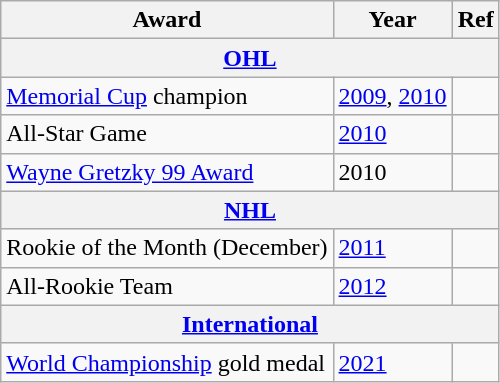<table class="wikitable">
<tr>
<th>Award</th>
<th>Year</th>
<th>Ref</th>
</tr>
<tr>
<th colspan="3"><a href='#'>OHL</a></th>
</tr>
<tr>
<td><a href='#'>Memorial Cup</a> champion</td>
<td><a href='#'>2009</a>, <a href='#'>2010</a></td>
<td></td>
</tr>
<tr>
<td>All-Star Game</td>
<td><a href='#'>2010</a></td>
<td></td>
</tr>
<tr>
<td><a href='#'>Wayne Gretzky 99 Award</a></td>
<td>2010</td>
<td></td>
</tr>
<tr>
<th colspan="3"><a href='#'>NHL</a></th>
</tr>
<tr>
<td>Rookie of the Month (December)</td>
<td><a href='#'>2011</a></td>
<td></td>
</tr>
<tr>
<td>All-Rookie Team</td>
<td><a href='#'>2012</a></td>
<td></td>
</tr>
<tr>
<th colspan="3"><a href='#'>International</a></th>
</tr>
<tr>
<td><a href='#'>World Championship</a> gold medal</td>
<td><a href='#'>2021</a></td>
<td></td>
</tr>
</table>
